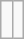<table class="wikitable" style="text-align:center; margin: 1em auto;">
<tr>
<td><br></td>
<td><br>
</td>
</tr>
</table>
